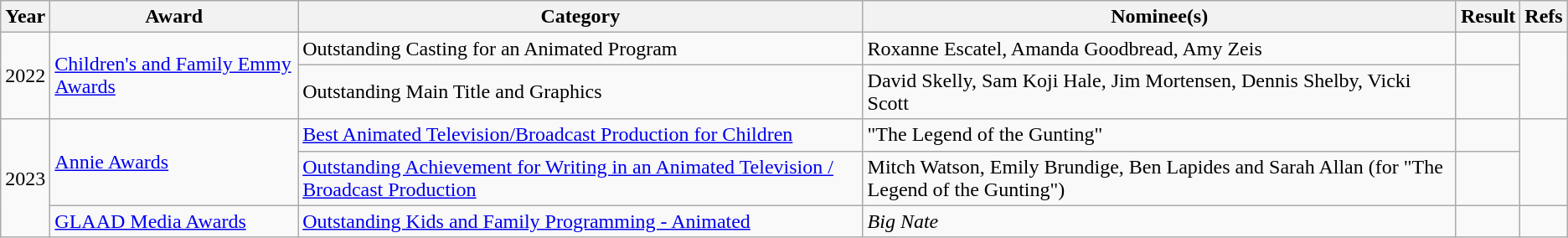<table class="wikitable">
<tr>
<th>Year</th>
<th>Award</th>
<th>Category</th>
<th>Nominee(s)</th>
<th>Result</th>
<th>Refs</th>
</tr>
<tr>
<td rowspan="2">2022</td>
<td rowspan="2"><a href='#'>Children's and Family Emmy Awards</a></td>
<td>Outstanding Casting for an Animated Program</td>
<td>Roxanne Escatel, Amanda Goodbread, Amy Zeis</td>
<td></td>
<td rowspan="2" style="text-align:center;"></td>
</tr>
<tr>
<td>Outstanding Main Title and Graphics</td>
<td>David Skelly, Sam Koji Hale, Jim Mortensen, Dennis Shelby, Vicki Scott</td>
<td></td>
</tr>
<tr>
<td rowspan="3">2023</td>
<td rowspan="2"><a href='#'>Annie Awards</a></td>
<td><a href='#'>Best Animated Television/Broadcast Production for Children</a></td>
<td>"The Legend of the Gunting"</td>
<td></td>
<td rowspan="2" style="text-align:center;"></td>
</tr>
<tr>
<td><a href='#'>Outstanding Achievement for Writing in an Animated Television / Broadcast Production</a></td>
<td>Mitch Watson, Emily Brundige, Ben Lapides and Sarah Allan (for "The Legend of the Gunting")</td>
<td></td>
</tr>
<tr>
<td><a href='#'>GLAAD Media Awards</a></td>
<td><a href='#'>Outstanding Kids and Family Programming - Animated</a></td>
<td><em>Big Nate</em></td>
<td></td>
<td style="text-align:center;"></td>
</tr>
</table>
